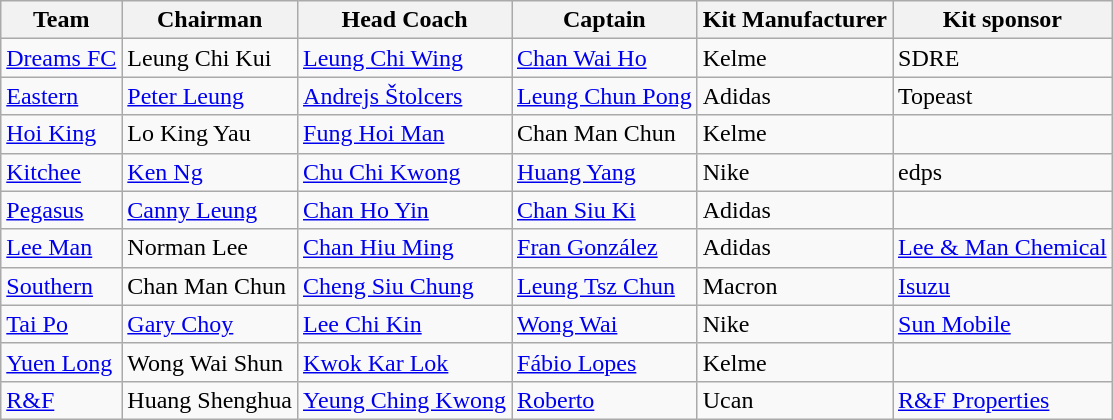<table class="wikitable sortable" style="text-align: left;">
<tr>
<th>Team</th>
<th>Chairman</th>
<th>Head Coach</th>
<th>Captain</th>
<th>Kit Manufacturer</th>
<th>Kit sponsor</th>
</tr>
<tr>
<td><a href='#'>Dreams FC</a></td>
<td>Leung Chi Kui</td>
<td><a href='#'>Leung Chi Wing</a></td>
<td><a href='#'>Chan Wai Ho</a></td>
<td>Kelme</td>
<td>SDRE</td>
</tr>
<tr>
<td><a href='#'>Eastern</a></td>
<td><a href='#'>Peter Leung</a></td>
<td> <a href='#'>Andrejs Štolcers</a></td>
<td><a href='#'>Leung Chun Pong</a></td>
<td>Adidas</td>
<td>Topeast</td>
</tr>
<tr>
<td><a href='#'>Hoi King</a></td>
<td>Lo King Yau</td>
<td><a href='#'>Fung Hoi Man</a></td>
<td>Chan Man Chun</td>
<td>Kelme</td>
<td></td>
</tr>
<tr>
<td><a href='#'>Kitchee</a></td>
<td><a href='#'>Ken Ng</a></td>
<td><a href='#'>Chu Chi Kwong</a></td>
<td><a href='#'>Huang Yang</a></td>
<td>Nike</td>
<td>edps</td>
</tr>
<tr>
<td><a href='#'>Pegasus</a></td>
<td><a href='#'>Canny Leung</a></td>
<td><a href='#'>Chan Ho Yin</a></td>
<td><a href='#'>Chan Siu Ki</a></td>
<td>Adidas</td>
<td></td>
</tr>
<tr>
<td><a href='#'>Lee Man</a></td>
<td>Norman Lee</td>
<td><a href='#'>Chan Hiu Ming</a></td>
<td> <a href='#'>Fran González</a></td>
<td>Adidas</td>
<td><a href='#'>Lee & Man Chemical</a></td>
</tr>
<tr>
<td><a href='#'>Southern</a></td>
<td>Chan Man Chun</td>
<td><a href='#'>Cheng Siu Chung</a></td>
<td><a href='#'>Leung Tsz Chun</a></td>
<td>Macron</td>
<td><a href='#'>Isuzu</a></td>
</tr>
<tr>
<td><a href='#'>Tai Po</a></td>
<td><a href='#'>Gary Choy</a></td>
<td><a href='#'>Lee Chi Kin</a></td>
<td><a href='#'>Wong Wai</a></td>
<td>Nike</td>
<td><a href='#'>Sun Mobile</a></td>
</tr>
<tr>
<td><a href='#'>Yuen Long</a></td>
<td>Wong Wai Shun</td>
<td><a href='#'>Kwok Kar Lok</a></td>
<td><a href='#'>Fábio Lopes</a></td>
<td>Kelme</td>
<td></td>
</tr>
<tr>
<td> <a href='#'>R&F</a></td>
<td> Huang Shenghua</td>
<td><a href='#'>Yeung Ching Kwong</a></td>
<td><a href='#'>Roberto</a></td>
<td>Ucan</td>
<td><a href='#'>R&F Properties</a></td>
</tr>
</table>
